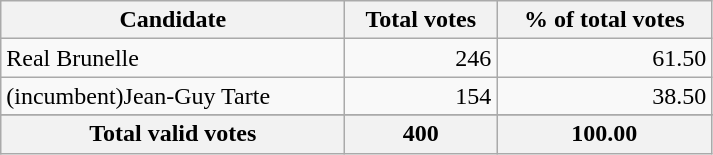<table class="wikitable" width="475">
<tr>
<th align="left">Candidate</th>
<th align="right">Total votes</th>
<th align="right">% of total votes</th>
</tr>
<tr>
<td align="left">Real Brunelle</td>
<td align="right">246</td>
<td align="right">61.50</td>
</tr>
<tr>
<td align="left">(incumbent)Jean-Guy Tarte</td>
<td align="right">154</td>
<td align="right">38.50</td>
</tr>
<tr>
</tr>
<tr bgcolor="#EEEEEE">
<th align="left">Total valid votes</th>
<th align="right"><strong>400</strong></th>
<th align="right"><strong>100.00</strong></th>
</tr>
</table>
